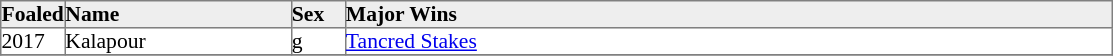<table border="1" cellpadding="0" style="border-collapse: collapse; font-size:90%">
<tr bgcolor="#eeeeee">
<td width="35px"><strong>Foaled</strong></td>
<td width="150px"><strong>Name</strong></td>
<td width="35px"><strong>Sex</strong></td>
<td width="510px"><strong>Major Wins</strong></td>
</tr>
<tr>
<td>2017</td>
<td>Kalapour</td>
<td>g</td>
<td><a href='#'>Tancred Stakes</a></td>
</tr>
<tr>
</tr>
</table>
